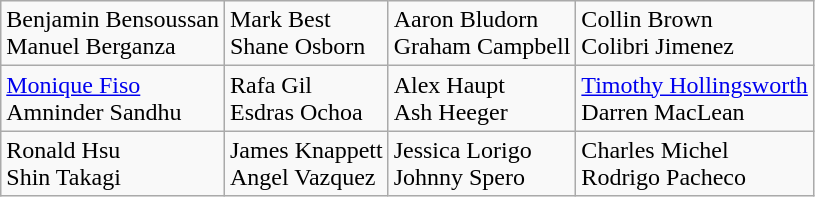<table class="wikitable" style="font-size:100%">
<tr>
<td> Benjamin Bensoussan<br> Manuel Berganza</td>
<td> Mark Best<br> Shane Osborn</td>
<td> Aaron Bludorn<br> Graham Campbell</td>
<td> Collin Brown<br> Colibri Jimenez</td>
</tr>
<tr>
<td> <a href='#'>Monique Fiso</a><br> Amninder Sandhu</td>
<td> Rafa Gil<br> Esdras Ochoa</td>
<td> Alex Haupt<br> Ash Heeger</td>
<td> <a href='#'>Timothy Hollingsworth</a><br> Darren MacLean</td>
</tr>
<tr>
<td> Ronald Hsu<br> Shin Takagi</td>
<td> James Knappett<br> Angel Vazquez</td>
<td> Jessica Lorigo<br> Johnny Spero</td>
<td> Charles Michel<br> Rodrigo Pacheco</td>
</tr>
</table>
